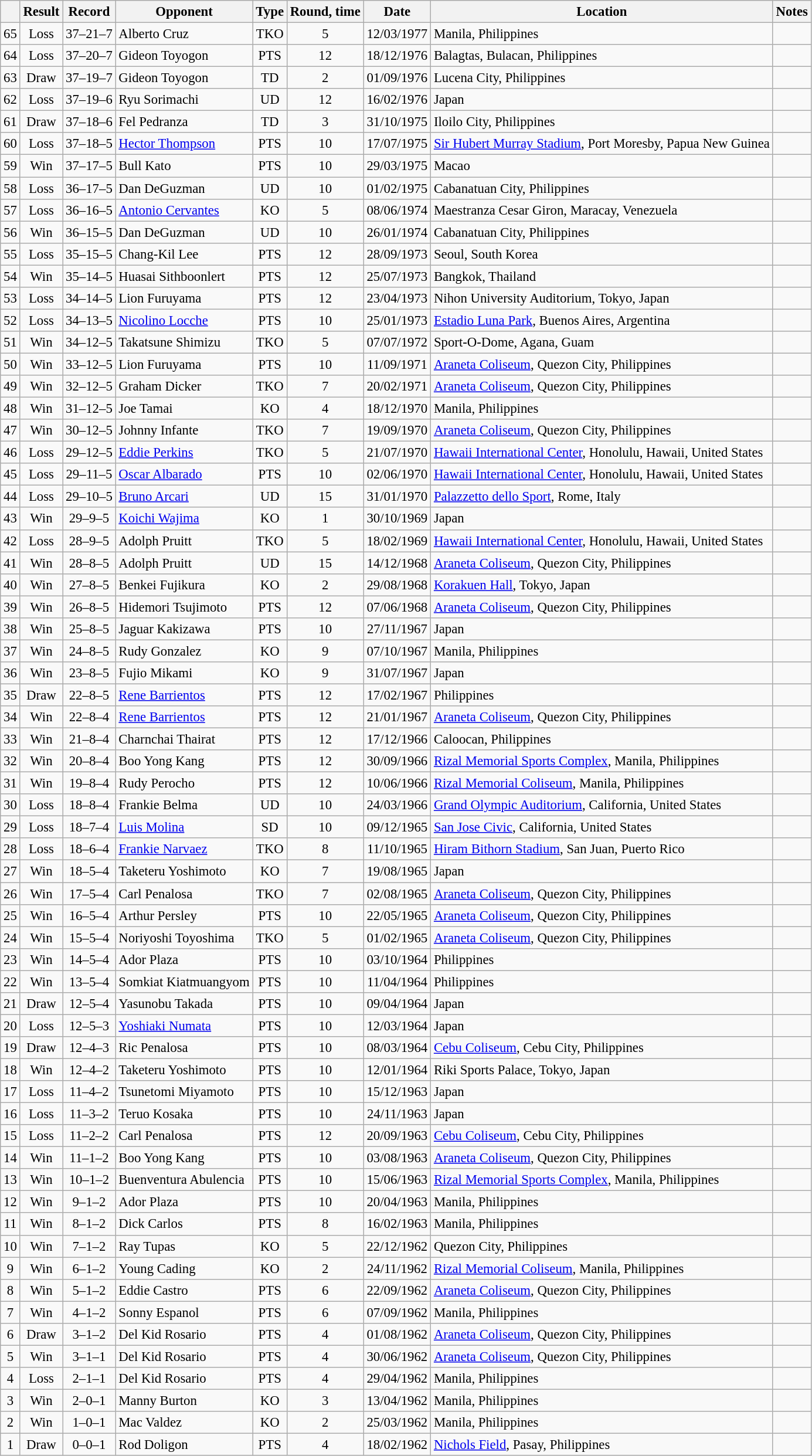<table class="wikitable" style="text-align:center; font-size:95%">
<tr>
<th></th>
<th>Result</th>
<th>Record</th>
<th>Opponent</th>
<th>Type</th>
<th>Round, time</th>
<th>Date</th>
<th>Location</th>
<th>Notes</th>
</tr>
<tr>
<td>65</td>
<td>Loss</td>
<td>37–21–7</td>
<td align=left> Alberto Cruz</td>
<td>TKO</td>
<td>5</td>
<td>12/03/1977</td>
<td align=left> Manila, Philippines</td>
<td align=left></td>
</tr>
<tr>
<td>64</td>
<td>Loss</td>
<td>37–20–7</td>
<td align=left> Gideon Toyogon</td>
<td>PTS</td>
<td>12</td>
<td>18/12/1976</td>
<td align=left> Balagtas, Bulacan, Philippines</td>
<td align=left></td>
</tr>
<tr>
<td>63</td>
<td>Draw</td>
<td>37–19–7</td>
<td align=left> Gideon Toyogon</td>
<td>TD</td>
<td>2</td>
<td>01/09/1976</td>
<td align=left> Lucena City, Philippines</td>
<td align=left></td>
</tr>
<tr>
<td>62</td>
<td>Loss</td>
<td>37–19–6</td>
<td align=left> Ryu Sorimachi</td>
<td>UD</td>
<td>12</td>
<td>16/02/1976</td>
<td align=left> Japan</td>
<td align=left></td>
</tr>
<tr>
<td>61</td>
<td>Draw</td>
<td>37–18–6</td>
<td align=left> Fel Pedranza</td>
<td>TD</td>
<td>3</td>
<td>31/10/1975</td>
<td align=left> Iloilo City, Philippines</td>
<td align=left></td>
</tr>
<tr>
<td>60</td>
<td>Loss</td>
<td>37–18–5</td>
<td align=left> <a href='#'>Hector Thompson</a></td>
<td>PTS</td>
<td>10</td>
<td>17/07/1975</td>
<td align=left> <a href='#'>Sir Hubert Murray Stadium</a>, Port Moresby, Papua New Guinea</td>
<td align=left></td>
</tr>
<tr>
<td>59</td>
<td>Win</td>
<td>37–17–5</td>
<td align=left> Bull Kato</td>
<td>PTS</td>
<td>10</td>
<td>29/03/1975</td>
<td align=left> Macao</td>
<td align=left></td>
</tr>
<tr>
<td>58</td>
<td>Loss</td>
<td>36–17–5</td>
<td align=left> Dan DeGuzman</td>
<td>UD</td>
<td>10</td>
<td>01/02/1975</td>
<td align=left> Cabanatuan City, Philippines</td>
<td align=left></td>
</tr>
<tr>
<td>57</td>
<td>Loss</td>
<td>36–16–5</td>
<td align=left> <a href='#'>Antonio Cervantes</a></td>
<td>KO</td>
<td>5</td>
<td>08/06/1974</td>
<td align=left> Maestranza Cesar Giron, Maracay, Venezuela</td>
<td align=left></td>
</tr>
<tr>
<td>56</td>
<td>Win</td>
<td>36–15–5</td>
<td align=left> Dan DeGuzman</td>
<td>UD</td>
<td>10</td>
<td>26/01/1974</td>
<td align=left> Cabanatuan City, Philippines</td>
<td align=left></td>
</tr>
<tr>
<td>55</td>
<td>Loss</td>
<td>35–15–5</td>
<td align=left> Chang-Kil Lee</td>
<td>PTS</td>
<td>12</td>
<td>28/09/1973</td>
<td align=left> Seoul, South Korea</td>
<td align=left></td>
</tr>
<tr>
<td>54</td>
<td>Win</td>
<td>35–14–5</td>
<td align=left> Huasai Sithboonlert</td>
<td>PTS</td>
<td>12</td>
<td>25/07/1973</td>
<td align=left> Bangkok, Thailand</td>
<td align=left></td>
</tr>
<tr>
<td>53</td>
<td>Loss</td>
<td>34–14–5</td>
<td align=left> Lion Furuyama</td>
<td>PTS</td>
<td>12</td>
<td>23/04/1973</td>
<td align=left> Nihon University Auditorium, Tokyo, Japan</td>
<td align=left></td>
</tr>
<tr>
<td>52</td>
<td>Loss</td>
<td>34–13–5</td>
<td align=left> <a href='#'>Nicolino Locche</a></td>
<td>PTS</td>
<td>10</td>
<td>25/01/1973</td>
<td align=left> <a href='#'>Estadio Luna Park</a>, Buenos Aires, Argentina</td>
<td align=left></td>
</tr>
<tr>
<td>51</td>
<td>Win</td>
<td>34–12–5</td>
<td align=left> Takatsune Shimizu</td>
<td>TKO</td>
<td>5</td>
<td>07/07/1972</td>
<td align=left> Sport-O-Dome, Agana, Guam</td>
<td align=left></td>
</tr>
<tr>
<td>50</td>
<td>Win</td>
<td>33–12–5</td>
<td align=left> Lion Furuyama</td>
<td>PTS</td>
<td>10</td>
<td>11/09/1971</td>
<td align=left> <a href='#'>Araneta Coliseum</a>, Quezon City, Philippines</td>
<td align=left></td>
</tr>
<tr>
<td>49</td>
<td>Win</td>
<td>32–12–5</td>
<td align=left> Graham Dicker</td>
<td>TKO</td>
<td>7</td>
<td>20/02/1971</td>
<td align=left> <a href='#'>Araneta Coliseum</a>, Quezon City, Philippines</td>
<td align=left></td>
</tr>
<tr>
<td>48</td>
<td>Win</td>
<td>31–12–5</td>
<td align=left> Joe Tamai</td>
<td>KO</td>
<td>4</td>
<td>18/12/1970</td>
<td align=left> Manila, Philippines</td>
<td align=left></td>
</tr>
<tr>
<td>47</td>
<td>Win</td>
<td>30–12–5</td>
<td align=left> Johnny Infante</td>
<td>TKO</td>
<td>7</td>
<td>19/09/1970</td>
<td align=left> <a href='#'>Araneta Coliseum</a>, Quezon City, Philippines</td>
<td align=left></td>
</tr>
<tr>
<td>46</td>
<td>Loss</td>
<td>29–12–5</td>
<td align=left> <a href='#'>Eddie Perkins</a></td>
<td>TKO</td>
<td>5</td>
<td>21/07/1970</td>
<td align=left> <a href='#'>Hawaii International Center</a>, Honolulu, Hawaii, United States</td>
<td align=left></td>
</tr>
<tr>
<td>45</td>
<td>Loss</td>
<td>29–11–5</td>
<td align=left> <a href='#'>Oscar Albarado</a></td>
<td>PTS</td>
<td>10</td>
<td>02/06/1970</td>
<td align=left> <a href='#'>Hawaii International Center</a>, Honolulu, Hawaii, United States</td>
<td align=left></td>
</tr>
<tr>
<td>44</td>
<td>Loss</td>
<td>29–10–5</td>
<td align=left> <a href='#'>Bruno Arcari</a></td>
<td>UD</td>
<td>15</td>
<td>31/01/1970</td>
<td align=left> <a href='#'>Palazzetto dello Sport</a>, Rome, Italy</td>
<td align=left></td>
</tr>
<tr>
<td>43</td>
<td>Win</td>
<td>29–9–5</td>
<td align=left> <a href='#'>Koichi Wajima</a></td>
<td>KO</td>
<td>1</td>
<td>30/10/1969</td>
<td align=left> Japan</td>
<td align=left></td>
</tr>
<tr>
<td>42</td>
<td>Loss</td>
<td>28–9–5</td>
<td align=left> Adolph Pruitt</td>
<td>TKO</td>
<td>5</td>
<td>18/02/1969</td>
<td align=left> <a href='#'>Hawaii International Center</a>, Honolulu, Hawaii, United States</td>
<td align=left></td>
</tr>
<tr>
<td>41</td>
<td>Win</td>
<td>28–8–5</td>
<td align=left> Adolph Pruitt</td>
<td>UD</td>
<td>15</td>
<td>14/12/1968</td>
<td align=left> <a href='#'>Araneta Coliseum</a>, Quezon City, Philippines</td>
<td align=left></td>
</tr>
<tr>
<td>40</td>
<td>Win</td>
<td>27–8–5</td>
<td align=left> Benkei Fujikura</td>
<td>KO</td>
<td>2</td>
<td>29/08/1968</td>
<td align=left> <a href='#'>Korakuen Hall</a>, Tokyo, Japan</td>
<td align=left></td>
</tr>
<tr>
<td>39</td>
<td>Win</td>
<td>26–8–5</td>
<td align=left> Hidemori Tsujimoto</td>
<td>PTS</td>
<td>12</td>
<td>07/06/1968</td>
<td align=left> <a href='#'>Araneta Coliseum</a>, Quezon City, Philippines</td>
<td align=left></td>
</tr>
<tr>
<td>38</td>
<td>Win</td>
<td>25–8–5</td>
<td align=left> Jaguar Kakizawa</td>
<td>PTS</td>
<td>10</td>
<td>27/11/1967</td>
<td align=left> Japan</td>
<td align=left></td>
</tr>
<tr>
<td>37</td>
<td>Win</td>
<td>24–8–5</td>
<td align=left> Rudy Gonzalez</td>
<td>KO</td>
<td>9</td>
<td>07/10/1967</td>
<td align=left> Manila, Philippines</td>
<td align=left></td>
</tr>
<tr>
<td>36</td>
<td>Win</td>
<td>23–8–5</td>
<td align=left> Fujio Mikami</td>
<td>KO</td>
<td>9</td>
<td>31/07/1967</td>
<td align=left> Japan</td>
<td align=left></td>
</tr>
<tr>
<td>35</td>
<td>Draw</td>
<td>22–8–5</td>
<td align=left> <a href='#'>Rene Barrientos</a></td>
<td>PTS</td>
<td>12</td>
<td>17/02/1967</td>
<td align=left> Philippines</td>
<td align=left></td>
</tr>
<tr>
<td>34</td>
<td>Win</td>
<td>22–8–4</td>
<td align=left> <a href='#'>Rene Barrientos</a></td>
<td>PTS</td>
<td>12</td>
<td>21/01/1967</td>
<td align=left> <a href='#'>Araneta Coliseum</a>, Quezon City, Philippines</td>
<td align=left></td>
</tr>
<tr>
<td>33</td>
<td>Win</td>
<td>21–8–4</td>
<td align=left> Charnchai Thairat</td>
<td>PTS</td>
<td>12</td>
<td>17/12/1966</td>
<td align=left> Caloocan, Philippines</td>
<td align=left></td>
</tr>
<tr>
<td>32</td>
<td>Win</td>
<td>20–8–4</td>
<td align=left> Boo Yong Kang</td>
<td>PTS</td>
<td>12</td>
<td>30/09/1966</td>
<td align=left> <a href='#'>Rizal Memorial Sports Complex</a>, Manila, Philippines</td>
<td align=left></td>
</tr>
<tr>
<td>31</td>
<td>Win</td>
<td>19–8–4</td>
<td align=left> Rudy Perocho</td>
<td>PTS</td>
<td>12</td>
<td>10/06/1966</td>
<td align=left> <a href='#'>Rizal Memorial Coliseum</a>, Manila, Philippines</td>
<td align=left></td>
</tr>
<tr>
<td>30</td>
<td>Loss</td>
<td>18–8–4</td>
<td align=left> Frankie Belma</td>
<td>UD</td>
<td>10</td>
<td>24/03/1966</td>
<td align=left> <a href='#'>Grand Olympic Auditorium</a>, California, United States</td>
<td align=left></td>
</tr>
<tr>
<td>29</td>
<td>Loss</td>
<td>18–7–4</td>
<td align=left> <a href='#'>Luis Molina</a></td>
<td>SD</td>
<td>10</td>
<td>09/12/1965</td>
<td align=left> <a href='#'>San Jose Civic</a>, California, United States</td>
<td align=left></td>
</tr>
<tr>
<td>28</td>
<td>Loss</td>
<td>18–6–4</td>
<td align=left> <a href='#'>Frankie Narvaez</a></td>
<td>TKO</td>
<td>8</td>
<td>11/10/1965</td>
<td align=left> <a href='#'>Hiram Bithorn Stadium</a>, San Juan, Puerto Rico</td>
<td align=left></td>
</tr>
<tr>
<td>27</td>
<td>Win</td>
<td>18–5–4</td>
<td align=left> Taketeru Yoshimoto</td>
<td>KO</td>
<td>7</td>
<td>19/08/1965</td>
<td align=left> Japan</td>
<td align=left></td>
</tr>
<tr>
<td>26</td>
<td>Win</td>
<td>17–5–4</td>
<td align=left> Carl Penalosa</td>
<td>TKO</td>
<td>7</td>
<td>02/08/1965</td>
<td align=left> <a href='#'>Araneta Coliseum</a>, Quezon City, Philippines</td>
<td align=left></td>
</tr>
<tr>
<td>25</td>
<td>Win</td>
<td>16–5–4</td>
<td align=left> Arthur Persley</td>
<td>PTS</td>
<td>10</td>
<td>22/05/1965</td>
<td align=left> <a href='#'>Araneta Coliseum</a>, Quezon City, Philippines</td>
<td align=left></td>
</tr>
<tr>
<td>24</td>
<td>Win</td>
<td>15–5–4</td>
<td align=left> Noriyoshi Toyoshima</td>
<td>TKO</td>
<td>5</td>
<td>01/02/1965</td>
<td align=left> <a href='#'>Araneta Coliseum</a>, Quezon City, Philippines</td>
<td align=left></td>
</tr>
<tr>
<td>23</td>
<td>Win</td>
<td>14–5–4</td>
<td align=left> Ador Plaza</td>
<td>PTS</td>
<td>10</td>
<td>03/10/1964</td>
<td align=left> Philippines</td>
<td align=left></td>
</tr>
<tr>
<td>22</td>
<td>Win</td>
<td>13–5–4</td>
<td align=left> Somkiat Kiatmuangyom</td>
<td>PTS</td>
<td>10</td>
<td>11/04/1964</td>
<td align=left> Philippines</td>
<td align=left></td>
</tr>
<tr>
<td>21</td>
<td>Draw</td>
<td>12–5–4</td>
<td align=left> Yasunobu Takada</td>
<td>PTS</td>
<td>10</td>
<td>09/04/1964</td>
<td align=left> Japan</td>
<td align=left></td>
</tr>
<tr>
<td>20</td>
<td>Loss</td>
<td>12–5–3</td>
<td align=left> <a href='#'>Yoshiaki Numata</a></td>
<td>PTS</td>
<td>10</td>
<td>12/03/1964</td>
<td align=left> Japan</td>
<td align=left></td>
</tr>
<tr>
<td>19</td>
<td>Draw</td>
<td>12–4–3</td>
<td align=left> Ric Penalosa</td>
<td>PTS</td>
<td>10</td>
<td>08/03/1964</td>
<td align=left> <a href='#'>Cebu Coliseum</a>, Cebu City, Philippines</td>
<td align=left></td>
</tr>
<tr>
<td>18</td>
<td>Win</td>
<td>12–4–2</td>
<td align=left> Taketeru Yoshimoto</td>
<td>PTS</td>
<td>10</td>
<td>12/01/1964</td>
<td align=left> Riki Sports Palace, Tokyo, Japan</td>
<td align=left></td>
</tr>
<tr>
<td>17</td>
<td>Loss</td>
<td>11–4–2</td>
<td align=left> Tsunetomi Miyamoto</td>
<td>PTS</td>
<td>10</td>
<td>15/12/1963</td>
<td align=left> Japan</td>
<td align=left></td>
</tr>
<tr>
<td>16</td>
<td>Loss</td>
<td>11–3–2</td>
<td align=left> Teruo Kosaka</td>
<td>PTS</td>
<td>10</td>
<td>24/11/1963</td>
<td align=left> Japan</td>
<td align=left></td>
</tr>
<tr>
<td>15</td>
<td>Loss</td>
<td>11–2–2</td>
<td align=left> Carl Penalosa</td>
<td>PTS</td>
<td>12</td>
<td>20/09/1963</td>
<td align=left> <a href='#'>Cebu Coliseum</a>, Cebu City, Philippines</td>
<td align=left></td>
</tr>
<tr>
<td>14</td>
<td>Win</td>
<td>11–1–2</td>
<td align=left> Boo Yong Kang</td>
<td>PTS</td>
<td>10</td>
<td>03/08/1963</td>
<td align=left> <a href='#'>Araneta Coliseum</a>, Quezon City, Philippines</td>
<td align=left></td>
</tr>
<tr>
<td>13</td>
<td>Win</td>
<td>10–1–2</td>
<td align=left> Buenventura Abulencia</td>
<td>PTS</td>
<td>10</td>
<td>15/06/1963</td>
<td align=left> <a href='#'>Rizal Memorial Sports Complex</a>, Manila, Philippines</td>
<td align=left></td>
</tr>
<tr>
<td>12</td>
<td>Win</td>
<td>9–1–2</td>
<td align=left> Ador Plaza</td>
<td>PTS</td>
<td>10</td>
<td>20/04/1963</td>
<td align=left> Manila, Philippines</td>
<td align=left></td>
</tr>
<tr>
<td>11</td>
<td>Win</td>
<td>8–1–2</td>
<td align=left> Dick Carlos</td>
<td>PTS</td>
<td>8</td>
<td>16/02/1963</td>
<td align=left> Manila, Philippines</td>
<td align=left></td>
</tr>
<tr>
<td>10</td>
<td>Win</td>
<td>7–1–2</td>
<td align=left> Ray Tupas</td>
<td>KO</td>
<td>5</td>
<td>22/12/1962</td>
<td align=left> Quezon City, Philippines</td>
<td align=left></td>
</tr>
<tr>
<td>9</td>
<td>Win</td>
<td>6–1–2</td>
<td align=left> Young Cading</td>
<td>KO</td>
<td>2</td>
<td>24/11/1962</td>
<td align=left> <a href='#'>Rizal Memorial Coliseum</a>, Manila, Philippines</td>
<td align=left></td>
</tr>
<tr>
<td>8</td>
<td>Win</td>
<td>5–1–2</td>
<td align=left> Eddie Castro</td>
<td>PTS</td>
<td>6</td>
<td>22/09/1962</td>
<td align=left> <a href='#'>Araneta Coliseum</a>, Quezon City, Philippines</td>
<td align=left></td>
</tr>
<tr>
<td>7</td>
<td>Win</td>
<td>4–1–2</td>
<td align=left> Sonny Espanol</td>
<td>PTS</td>
<td>6</td>
<td>07/09/1962</td>
<td align=left> Manila, Philippines</td>
<td align=left></td>
</tr>
<tr>
<td>6</td>
<td>Draw</td>
<td>3–1–2</td>
<td align=left> Del Kid Rosario</td>
<td>PTS</td>
<td>4</td>
<td>01/08/1962</td>
<td align=left> <a href='#'>Araneta Coliseum</a>, Quezon City, Philippines</td>
<td align=left></td>
</tr>
<tr>
<td>5</td>
<td>Win</td>
<td>3–1–1</td>
<td align=left> Del Kid Rosario</td>
<td>PTS</td>
<td>4</td>
<td>30/06/1962</td>
<td align=left> <a href='#'>Araneta Coliseum</a>, Quezon City, Philippines</td>
<td align=left></td>
</tr>
<tr>
<td>4</td>
<td>Loss</td>
<td>2–1–1</td>
<td align=left> Del Kid Rosario</td>
<td>PTS</td>
<td>4</td>
<td>29/04/1962</td>
<td align=left> Manila, Philippines</td>
<td align=left></td>
</tr>
<tr>
<td>3</td>
<td>Win</td>
<td>2–0–1</td>
<td align=left> Manny Burton</td>
<td>KO</td>
<td>3</td>
<td>13/04/1962</td>
<td align=left> Manila, Philippines</td>
<td align=left></td>
</tr>
<tr>
<td>2</td>
<td>Win</td>
<td>1–0–1</td>
<td align=left> Mac Valdez</td>
<td>KO</td>
<td>2</td>
<td>25/03/1962</td>
<td align=left> Manila, Philippines</td>
<td align=left></td>
</tr>
<tr>
<td>1</td>
<td>Draw</td>
<td>0–0–1</td>
<td align=left> Rod Doligon</td>
<td>PTS</td>
<td>4</td>
<td>18/02/1962</td>
<td align=left> <a href='#'>Nichols Field</a>, Pasay, Philippines</td>
<td align=left></td>
</tr>
</table>
